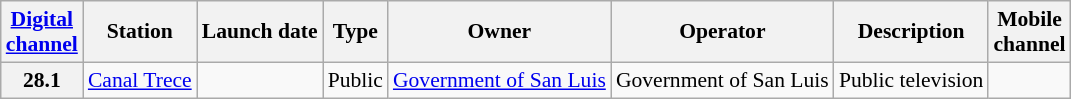<table class="wikitable sortable" style="font-size: 90%;">
<tr>
<th><a href='#'>Digital<br>channel</a></th>
<th>Station</th>
<th>Launch date</th>
<th>Type</th>
<th>Owner</th>
<th>Operator</th>
<th>Description</th>
<th>Mobile<br>channel</th>
</tr>
<tr>
<th>28.1</th>
<td><a href='#'>Canal Trece</a></td>
<td></td>
<td>Public</td>
<td><a href='#'>Government of San Luis</a></td>
<td>Government of San Luis</td>
<td>Public television</td>
<td></td>
</tr>
</table>
